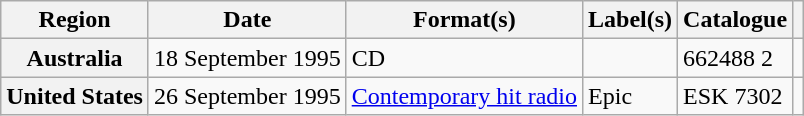<table class="wikitable plainrowheaders">
<tr>
<th scope="col">Region</th>
<th scope="col">Date</th>
<th scope="col">Format(s)</th>
<th scope="col">Label(s)</th>
<th scope="col">Catalogue</th>
<th scope="col"></th>
</tr>
<tr>
<th scope="row">Australia</th>
<td>18 September 1995</td>
<td>CD</td>
<td></td>
<td>662488 2</td>
<td></td>
</tr>
<tr>
<th scope="row">United States</th>
<td>26 September 1995</td>
<td><a href='#'>Contemporary hit radio</a></td>
<td>Epic</td>
<td>ESK 7302</td>
<td></td>
</tr>
</table>
